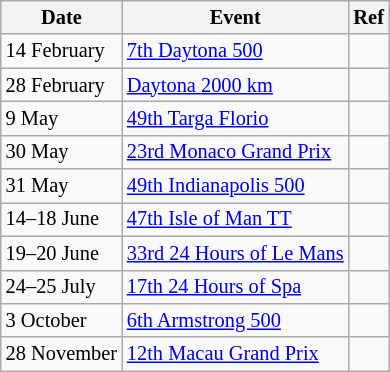<table class="wikitable" style="font-size: 85%">
<tr>
<th>Date</th>
<th>Event</th>
<th>Ref</th>
</tr>
<tr>
<td>14 February</td>
<td><a href='#'>7th Daytona 500</a></td>
<td></td>
</tr>
<tr>
<td>28 February</td>
<td><a href='#'>Daytona 2000 km</a></td>
<td></td>
</tr>
<tr>
<td>9 May</td>
<td><a href='#'>49th Targa Florio</a></td>
<td></td>
</tr>
<tr>
<td>30 May</td>
<td><a href='#'>23rd Monaco Grand Prix</a></td>
<td></td>
</tr>
<tr>
<td>31 May</td>
<td><a href='#'>49th Indianapolis 500</a></td>
<td></td>
</tr>
<tr>
<td>14–18 June</td>
<td><a href='#'>47th Isle of Man TT</a></td>
<td></td>
</tr>
<tr>
<td>19–20 June</td>
<td><a href='#'>33rd 24 Hours of Le Mans</a></td>
<td></td>
</tr>
<tr>
<td>24–25 July</td>
<td><a href='#'>17th 24 Hours of Spa</a></td>
<td></td>
</tr>
<tr>
<td>3 October</td>
<td><a href='#'>6th Armstrong 500</a></td>
<td></td>
</tr>
<tr>
<td>28 November</td>
<td><a href='#'>12th Macau Grand Prix</a></td>
<td></td>
</tr>
</table>
